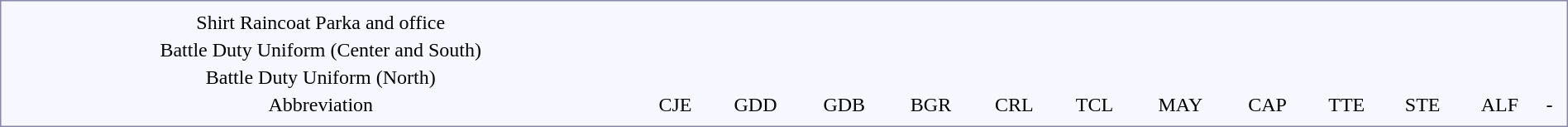<table style="border:1px solid #8888aa; background-color:#f7f8ff; padding:5px; font-size:100%; margin: 0px 12px 12px 0px;width:100%">
<tr align=center>
<td>Shirt Raincoat Parka and office</td>
<td colspan=2 rowspan=4></td>
<td colspan=2></td>
<td colspan=2></td>
<td colspan=2></td>
<td colspan=2></td>
<td colspan=2></td>
<td colspan=2></td>
<td colspan=2></td>
<td colspan=2></td>
<td colspan=2></td>
<td colspan=2></td>
<td colspan=2></td>
<td colspan=12></td>
</tr>
<tr align="center">
<td>Battle Duty Uniform (Center and South)</td>
<td colspan=2></td>
<td colspan=2></td>
<td colspan=2></td>
<td colspan=2></td>
<td colspan=2></td>
<td colspan=2></td>
<td colspan=2></td>
<td colspan=2></td>
<td colspan=2></td>
<td colspan=2></td>
<td colspan=2></td>
<td colspan=12></td>
</tr>
<tr align="center">
<td>Battle Duty Uniform (North)</td>
<td colspan=2></td>
<td colspan=2></td>
<td colspan=2></td>
<td colspan=2></td>
<td colspan=2></td>
<td colspan=2></td>
<td colspan=2></td>
<td colspan=2></td>
<td colspan=2></td>
<td colspan=2></td>
<td colspan=2></td>
<td colspan=12></td>
</tr>
<tr align="center">
<td>Abbreviation</td>
<td colspan=2>CJE</td>
<td colspan=2>GDD</td>
<td colspan=2>GDB</td>
<td colspan=2>BGR</td>
<td colspan=2>CRL</td>
<td colspan=2>TCL</td>
<td colspan=2>MAY</td>
<td colspan=2>CAP</td>
<td colspan=2>TTE</td>
<td colspan=2>STE</td>
<td colspan=2>ALF</td>
<td colspan=12>-</td>
</tr>
</table>
